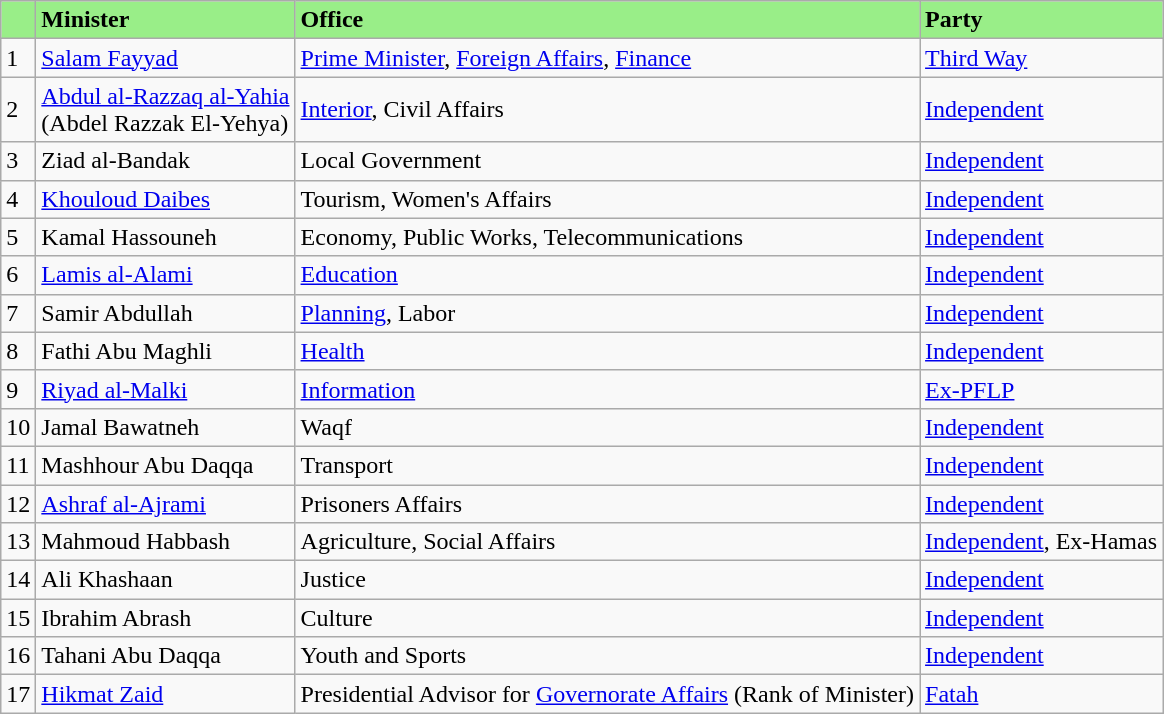<table class="wikitable">
<tr style="background:#99ee88;">
<td></td>
<td><strong>Minister</strong></td>
<td><strong>Office</strong></td>
<td><strong>Party</strong></td>
</tr>
<tr>
<td>1</td>
<td><a href='#'>Salam Fayyad</a></td>
<td><a href='#'>Prime Minister</a>, <a href='#'>Foreign Affairs</a>, <a href='#'>Finance</a></td>
<td><a href='#'>Third Way</a></td>
</tr>
<tr>
<td>2</td>
<td><a href='#'>Abdul al-Razzaq al-Yahia</a><br>(Abdel Razzak El-Yehya)</td>
<td><a href='#'>Interior</a>, Civil Affairs</td>
<td><a href='#'>Independent</a></td>
</tr>
<tr>
<td>3</td>
<td>Ziad al-Bandak</td>
<td>Local Government</td>
<td><a href='#'>Independent</a></td>
</tr>
<tr>
<td>4</td>
<td><a href='#'>Khouloud Daibes</a></td>
<td>Tourism, Women's Affairs</td>
<td><a href='#'>Independent</a></td>
</tr>
<tr>
<td>5</td>
<td>Kamal Hassouneh</td>
<td>Economy, Public Works, Telecommunications</td>
<td><a href='#'>Independent</a></td>
</tr>
<tr>
<td>6</td>
<td><a href='#'>Lamis al-Alami</a></td>
<td><a href='#'>Education</a></td>
<td><a href='#'>Independent</a></td>
</tr>
<tr>
<td>7</td>
<td>Samir Abdullah</td>
<td><a href='#'>Planning</a>, Labor</td>
<td><a href='#'>Independent</a></td>
</tr>
<tr>
<td>8</td>
<td>Fathi Abu Maghli</td>
<td><a href='#'>Health</a></td>
<td><a href='#'>Independent</a></td>
</tr>
<tr>
<td>9</td>
<td><a href='#'>Riyad al-Malki</a></td>
<td><a href='#'>Information</a></td>
<td><a href='#'>Ex-PFLP</a></td>
</tr>
<tr>
<td>10</td>
<td>Jamal Bawatneh</td>
<td>Waqf</td>
<td><a href='#'>Independent</a></td>
</tr>
<tr>
<td>11</td>
<td>Mashhour Abu Daqqa</td>
<td>Transport</td>
<td><a href='#'>Independent</a></td>
</tr>
<tr>
<td>12</td>
<td><a href='#'>Ashraf al-Ajrami</a></td>
<td>Prisoners Affairs</td>
<td><a href='#'>Independent</a></td>
</tr>
<tr>
<td>13</td>
<td>Mahmoud Habbash</td>
<td>Agriculture, Social Affairs</td>
<td><a href='#'>Independent</a>, Ex-Hamas</td>
</tr>
<tr>
<td>14</td>
<td>Ali Khashaan</td>
<td>Justice</td>
<td><a href='#'>Independent</a></td>
</tr>
<tr>
<td>15</td>
<td>Ibrahim Abrash</td>
<td>Culture</td>
<td><a href='#'>Independent</a></td>
</tr>
<tr>
<td>16</td>
<td>Tahani Abu Daqqa</td>
<td>Youth and Sports</td>
<td><a href='#'>Independent</a></td>
</tr>
<tr>
<td>17</td>
<td><a href='#'>Hikmat Zaid</a></td>
<td>Presidential Advisor for <a href='#'>Governorate Affairs</a> (Rank of Minister)</td>
<td><a href='#'>Fatah</a></td>
</tr>
</table>
